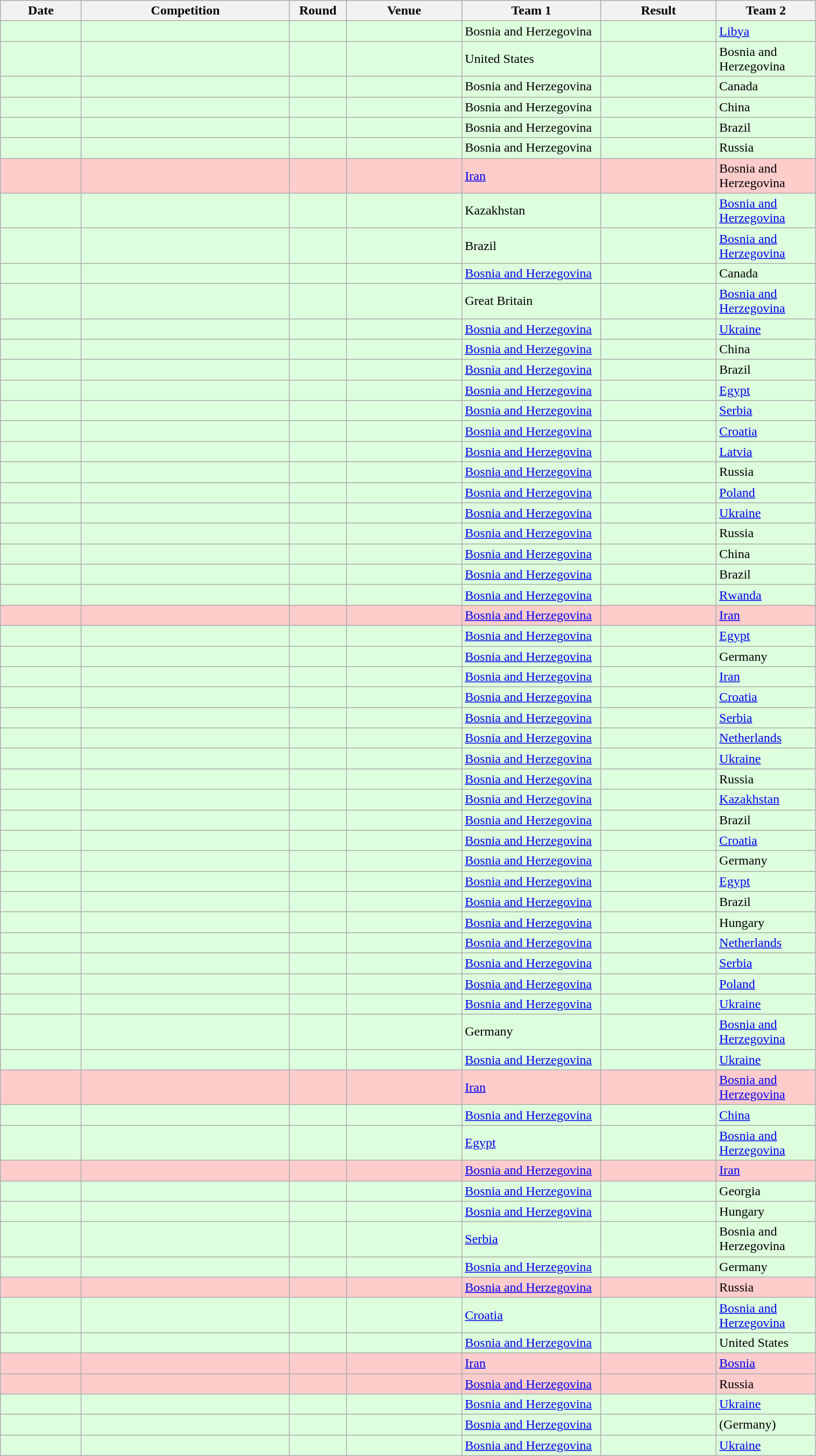<table class="wikitable collapsible collapsed"  style="width:80%; text-align:left;">
<tr>
<th width=7%>Date</th>
<th width=18%>Competition</th>
<th width=4%>Round</th>
<th width=10%>Venue</th>
<th width=12%>Team 1</th>
<th width=10%>Result</th>
<th width=8%>Team 2</th>
</tr>
<tr style="background:#dfd;">
<td></td>
<td></td>
<td></td>
<td></td>
<td> Bosnia and Herzegovina</td>
<td><br></td>
<td> <a href='#'>Libya</a></td>
</tr>
<tr style="background:#dfd;">
<td></td>
<td></td>
<td></td>
<td></td>
<td> United States</td>
<td><br></td>
<td> Bosnia and Herzegovina</td>
</tr>
<tr style="background:#dfd;">
<td></td>
<td></td>
<td></td>
<td></td>
<td> Bosnia and Herzegovina</td>
<td><br></td>
<td> Canada</td>
</tr>
<tr style="background:#dfd;">
<td></td>
<td></td>
<td></td>
<td></td>
<td> Bosnia and Herzegovina</td>
<td></td>
<td> China</td>
</tr>
<tr style="background:#dfd;">
<td></td>
<td></td>
<td></td>
<td></td>
<td> Bosnia and Herzegovina</td>
<td><br></td>
<td> Brazil</td>
</tr>
<tr style="background:#dfd;">
<td></td>
<td></td>
<td></td>
<td></td>
<td> Bosnia and Herzegovina</td>
<td><br></td>
<td> Russia</td>
</tr>
<tr style="background:#fcc;">
<td></td>
<td></td>
<td></td>
<td></td>
<td> <a href='#'>Iran</a></td>
<td><br></td>
<td> Bosnia and Herzegovina</td>
</tr>
<tr style="background:#dfd;">
<td></td>
<td></td>
<td></td>
<td></td>
<td> Kazakhstan</td>
<td><br></td>
<td> <a href='#'>Bosnia and Herzegovina</a></td>
</tr>
<tr style="background:#dfd;">
<td></td>
<td></td>
<td></td>
<td></td>
<td> Brazil</td>
<td><br></td>
<td> <a href='#'>Bosnia and Herzegovina</a></td>
</tr>
<tr style="background:#dfd;">
<td></td>
<td></td>
<td></td>
<td></td>
<td> <a href='#'>Bosnia and Herzegovina</a></td>
<td><br></td>
<td> Canada</td>
</tr>
<tr style="background:#dfd;">
<td></td>
<td></td>
<td></td>
<td></td>
<td> Great Britain</td>
<td><br></td>
<td> <a href='#'>Bosnia and Herzegovina</a></td>
</tr>
<tr style="background:#dfd;">
<td></td>
<td></td>
<td></td>
<td></td>
<td> <a href='#'>Bosnia and Herzegovina</a></td>
<td></td>
<td> <a href='#'>Ukraine</a></td>
</tr>
<tr style="background:#dfd;">
<td></td>
<td></td>
<td></td>
<td></td>
<td> <a href='#'>Bosnia and Herzegovina</a></td>
<td></td>
<td> China</td>
</tr>
<tr style="background:#dfd;">
<td></td>
<td></td>
<td></td>
<td></td>
<td> <a href='#'>Bosnia and Herzegovina</a></td>
<td><br></td>
<td> Brazil</td>
</tr>
<tr style="background:#dfd;">
<td></td>
<td></td>
<td></td>
<td></td>
<td> <a href='#'>Bosnia and Herzegovina</a></td>
<td><br></td>
<td> <a href='#'>Egypt</a></td>
</tr>
<tr style="background:#dfd;">
<td></td>
<td></td>
<td></td>
<td></td>
<td> <a href='#'>Bosnia and Herzegovina</a></td>
<td><br></td>
<td> <a href='#'>Serbia</a></td>
</tr>
<tr style="background:#dfd;">
<td></td>
<td></td>
<td></td>
<td></td>
<td> <a href='#'>Bosnia and Herzegovina</a></td>
<td><br></td>
<td> <a href='#'>Croatia</a></td>
</tr>
<tr style="background:#dfd;">
<td></td>
<td></td>
<td></td>
<td></td>
<td> <a href='#'>Bosnia and Herzegovina</a></td>
<td><br></td>
<td> <a href='#'>Latvia</a></td>
</tr>
<tr style="background:#dfd;">
<td></td>
<td></td>
<td></td>
<td></td>
<td> <a href='#'>Bosnia and Herzegovina</a></td>
<td><br></td>
<td> Russia</td>
</tr>
<tr style="background:#dfd;">
<td></td>
<td></td>
<td></td>
<td></td>
<td> <a href='#'>Bosnia and Herzegovina</a></td>
<td><br></td>
<td> <a href='#'>Poland</a></td>
</tr>
<tr style="background:#dfd;">
<td></td>
<td></td>
<td></td>
<td></td>
<td> <a href='#'>Bosnia and Herzegovina</a></td>
<td><br></td>
<td> <a href='#'>Ukraine</a></td>
</tr>
<tr style="background:#dfd;">
<td></td>
<td></td>
<td></td>
<td></td>
<td> <a href='#'>Bosnia and Herzegovina</a></td>
<td><br></td>
<td> Russia</td>
</tr>
<tr style="background:#dfd;">
<td></td>
<td></td>
<td></td>
<td></td>
<td> <a href='#'>Bosnia and Herzegovina</a></td>
<td><br></td>
<td> China</td>
</tr>
<tr style="background:#dfd;">
<td></td>
<td></td>
<td></td>
<td></td>
<td> <a href='#'>Bosnia and Herzegovina</a></td>
<td><br></td>
<td> Brazil</td>
</tr>
<tr style="background:#dfd;">
<td></td>
<td></td>
<td></td>
<td></td>
<td> <a href='#'>Bosnia and Herzegovina</a></td>
<td><br></td>
<td> <a href='#'>Rwanda</a></td>
</tr>
<tr style="background:#fcc;">
<td></td>
<td></td>
<td></td>
<td></td>
<td> <a href='#'>Bosnia and Herzegovina</a></td>
<td><br></td>
<td> <a href='#'>Iran</a></td>
</tr>
<tr style="background:#dfd;">
<td></td>
<td></td>
<td></td>
<td></td>
<td> <a href='#'>Bosnia and Herzegovina</a></td>
<td><br></td>
<td> <a href='#'>Egypt</a></td>
</tr>
<tr style="background:#dfd;">
<td></td>
<td></td>
<td></td>
<td></td>
<td> <a href='#'>Bosnia and Herzegovina</a></td>
<td><br></td>
<td> Germany</td>
</tr>
<tr style="background:#dfd;">
<td></td>
<td></td>
<td></td>
<td></td>
<td> <a href='#'>Bosnia and Herzegovina</a></td>
<td><br></td>
<td> <a href='#'>Iran</a></td>
</tr>
<tr style="background:#dfd;">
<td></td>
<td></td>
<td></td>
<td></td>
<td> <a href='#'>Bosnia and Herzegovina</a></td>
<td><br></td>
<td> <a href='#'>Croatia</a></td>
</tr>
<tr style="background:#dfd;">
<td></td>
<td></td>
<td></td>
<td></td>
<td> <a href='#'>Bosnia and Herzegovina</a></td>
<td><br></td>
<td> <a href='#'>Serbia</a></td>
</tr>
<tr style="background:#dfd;">
<td></td>
<td></td>
<td></td>
<td></td>
<td> <a href='#'>Bosnia and Herzegovina</a></td>
<td><br></td>
<td> <a href='#'>Netherlands</a></td>
</tr>
<tr style="background:#dfd;">
<td></td>
<td></td>
<td></td>
<td></td>
<td> <a href='#'>Bosnia and Herzegovina</a></td>
<td><br></td>
<td> <a href='#'>Ukraine</a></td>
</tr>
<tr style="background:#dfd;">
<td></td>
<td></td>
<td></td>
<td></td>
<td> <a href='#'>Bosnia and Herzegovina</a></td>
<td></td>
<td> Russia</td>
</tr>
<tr style="background:#dfd;">
<td></td>
<td></td>
<td></td>
<td></td>
<td> <a href='#'>Bosnia and Herzegovina</a></td>
<td><br></td>
<td> <a href='#'>Kazakhstan</a></td>
</tr>
<tr style="background:#dfd;">
<td></td>
<td></td>
<td></td>
<td></td>
<td> <a href='#'>Bosnia and Herzegovina</a></td>
<td><br></td>
<td> Brazil</td>
</tr>
<tr style="background:#dfd;">
<td></td>
<td></td>
<td></td>
<td></td>
<td> <a href='#'>Bosnia and Herzegovina</a></td>
<td><br></td>
<td> <a href='#'>Croatia</a></td>
</tr>
<tr style="background:#dfd;">
<td></td>
<td></td>
<td></td>
<td></td>
<td> <a href='#'>Bosnia and Herzegovina</a></td>
<td><br></td>
<td> Germany</td>
</tr>
<tr style="background:#dfd;">
<td></td>
<td></td>
<td></td>
<td></td>
<td> <a href='#'>Bosnia and Herzegovina</a></td>
<td><br></td>
<td> <a href='#'>Egypt</a></td>
</tr>
<tr style="background:#dfd;">
<td></td>
<td></td>
<td></td>
<td></td>
<td> <a href='#'>Bosnia and Herzegovina</a></td>
<td><br></td>
<td> Brazil</td>
</tr>
<tr style="background:#dfd;">
<td></td>
<td></td>
<td></td>
<td></td>
<td> <a href='#'>Bosnia and Herzegovina</a></td>
<td><br></td>
<td> Hungary</td>
</tr>
<tr style="background:#dfd;">
<td></td>
<td></td>
<td></td>
<td></td>
<td> <a href='#'>Bosnia and Herzegovina</a></td>
<td><br></td>
<td> <a href='#'>Netherlands</a></td>
</tr>
<tr style="background:#dfd;">
<td></td>
<td></td>
<td></td>
<td></td>
<td> <a href='#'>Bosnia and Herzegovina</a></td>
<td><br></td>
<td> <a href='#'>Serbia</a></td>
</tr>
<tr style="background:#dfd;">
<td></td>
<td></td>
<td></td>
<td></td>
<td> <a href='#'>Bosnia and Herzegovina</a></td>
<td><br></td>
<td> <a href='#'>Poland</a></td>
</tr>
<tr style="background:#dfd;">
<td></td>
<td></td>
<td></td>
<td></td>
<td> <a href='#'>Bosnia and Herzegovina</a></td>
<td><br></td>
<td> <a href='#'>Ukraine</a></td>
</tr>
<tr style="background:#dfd;">
<td></td>
<td></td>
<td></td>
<td></td>
<td> Germany</td>
<td><br></td>
<td> <a href='#'>Bosnia and Herzegovina</a></td>
</tr>
<tr style="background:#dfd;">
<td></td>
<td></td>
<td></td>
<td></td>
<td> <a href='#'>Bosnia and Herzegovina</a></td>
<td><br></td>
<td> <a href='#'>Ukraine</a></td>
</tr>
<tr style="background:#fcc;">
<td></td>
<td></td>
<td></td>
<td></td>
<td> <a href='#'>Iran</a></td>
<td><br></td>
<td> <a href='#'>Bosnia and Herzegovina</a></td>
</tr>
<tr style="background:#dfd;">
<td></td>
<td></td>
<td></td>
<td></td>
<td> <a href='#'>Bosnia and Herzegovina</a></td>
<td><br></td>
<td> <a href='#'>China</a></td>
</tr>
<tr style="background:#dfd;">
<td></td>
<td></td>
<td></td>
<td></td>
<td> <a href='#'>Egypt</a></td>
<td><br></td>
<td> <a href='#'>Bosnia and Herzegovina</a></td>
</tr>
<tr style="background:#fcc;">
<td></td>
<td></td>
<td></td>
<td></td>
<td> <a href='#'>Bosnia and Herzegovina</a></td>
<td><br></td>
<td> <a href='#'>Iran</a></td>
</tr>
<tr style="background:#dfd;">
<td></td>
<td></td>
<td></td>
<td></td>
<td> <a href='#'>Bosnia and Herzegovina</a></td>
<td><br></td>
<td> Georgia</td>
</tr>
<tr style="background:#dfd;">
<td></td>
<td></td>
<td></td>
<td></td>
<td> <a href='#'>Bosnia and Herzegovina</a></td>
<td><br></td>
<td> Hungary</td>
</tr>
<tr style="background:#dfd;">
<td></td>
<td></td>
<td></td>
<td></td>
<td> <a href='#'>Serbia</a></td>
<td><br></td>
<td> Bosnia and Herzegovina</td>
</tr>
<tr style="background:#dfd;">
<td></td>
<td></td>
<td></td>
<td></td>
<td> <a href='#'>Bosnia and Herzegovina</a></td>
<td><br></td>
<td> Germany</td>
</tr>
<tr style="background:#fcc;">
<td></td>
<td></td>
<td></td>
<td></td>
<td> <a href='#'>Bosnia and Herzegovina</a></td>
<td><br></td>
<td> Russia</td>
</tr>
<tr style="background:#dfd;">
<td></td>
<td></td>
<td></td>
<td></td>
<td> <a href='#'>Croatia</a></td>
<td><br></td>
<td> <a href='#'>Bosnia and Herzegovina</a></td>
</tr>
<tr style="background:#dfd;">
<td></td>
<td></td>
<td></td>
<td></td>
<td> <a href='#'>Bosnia and Herzegovina</a></td>
<td><br></td>
<td> United States</td>
</tr>
<tr style="background:#fcc;">
<td></td>
<td></td>
<td></td>
<td></td>
<td> <a href='#'>Iran</a></td>
<td><br></td>
<td> <a href='#'>Bosnia</a></td>
</tr>
<tr style="background:#fcc;">
<td></td>
<td></td>
<td></td>
<td></td>
<td> <a href='#'>Bosnia and Herzegovina</a></td>
<td><br></td>
<td> Russia</td>
</tr>
<tr style="background:#dfd;">
<td></td>
<td></td>
<td></td>
<td></td>
<td> <a href='#'>Bosnia and Herzegovina</a></td>
<td><br></td>
<td> <a href='#'>Ukraine</a></td>
</tr>
<tr style="background:#dfd;">
<td></td>
<td></td>
<td></td>
<td></td>
<td> <a href='#'>Bosnia and Herzegovina</a></td>
<td><br></td>
<td>  (Germany)</td>
</tr>
<tr style="background:#dfd;">
<td></td>
<td></td>
<td></td>
<td></td>
<td> <a href='#'>Bosnia and Herzegovina</a></td>
<td><br></td>
<td> <a href='#'>Ukraine</a></td>
</tr>
</table>
